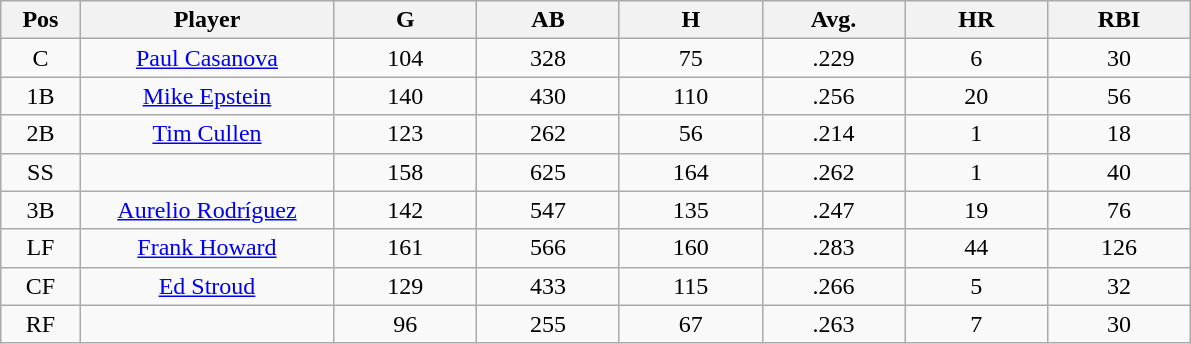<table class="wikitable sortable">
<tr>
<th bgcolor="#DDDDFF" width="5%">Pos</th>
<th bgcolor="#DDDDFF" width="16%">Player</th>
<th bgcolor="#DDDDFF" width="9%">G</th>
<th bgcolor="#DDDDFF" width="9%">AB</th>
<th bgcolor="#DDDDFF" width="9%">H</th>
<th bgcolor="#DDDDFF" width="9%">Avg.</th>
<th bgcolor="#DDDDFF" width="9%">HR</th>
<th bgcolor="#DDDDFF" width="9%">RBI</th>
</tr>
<tr align="center">
<td>C</td>
<td><a href='#'>Paul Casanova</a></td>
<td>104</td>
<td>328</td>
<td>75</td>
<td>.229</td>
<td>6</td>
<td>30</td>
</tr>
<tr align=center>
<td>1B</td>
<td><a href='#'>Mike Epstein</a></td>
<td>140</td>
<td>430</td>
<td>110</td>
<td>.256</td>
<td>20</td>
<td>56</td>
</tr>
<tr align=center>
<td>2B</td>
<td><a href='#'>Tim Cullen</a></td>
<td>123</td>
<td>262</td>
<td>56</td>
<td>.214</td>
<td>1</td>
<td>18</td>
</tr>
<tr align=center>
<td>SS</td>
<td></td>
<td>158</td>
<td>625</td>
<td>164</td>
<td>.262</td>
<td>1</td>
<td>40</td>
</tr>
<tr align="center">
<td>3B</td>
<td><a href='#'>Aurelio Rodríguez</a></td>
<td>142</td>
<td>547</td>
<td>135</td>
<td>.247</td>
<td>19</td>
<td>76</td>
</tr>
<tr align=center>
<td>LF</td>
<td><a href='#'>Frank Howard</a></td>
<td>161</td>
<td>566</td>
<td>160</td>
<td>.283</td>
<td>44</td>
<td>126</td>
</tr>
<tr align=center>
<td>CF</td>
<td><a href='#'>Ed Stroud</a></td>
<td>129</td>
<td>433</td>
<td>115</td>
<td>.266</td>
<td>5</td>
<td>32</td>
</tr>
<tr align=center>
<td>RF</td>
<td></td>
<td>96</td>
<td>255</td>
<td>67</td>
<td>.263</td>
<td>7</td>
<td>30</td>
</tr>
</table>
